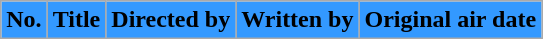<table class="wikitable plainrowheaders">
<tr>
<th style="background:#39f;">No.</th>
<th style="background:#39f;">Title</th>
<th style="background:#39f;">Directed by</th>
<th style="background:#39f;">Written by</th>
<th style="background:#39f;">Original air date<br>











</th>
</tr>
</table>
